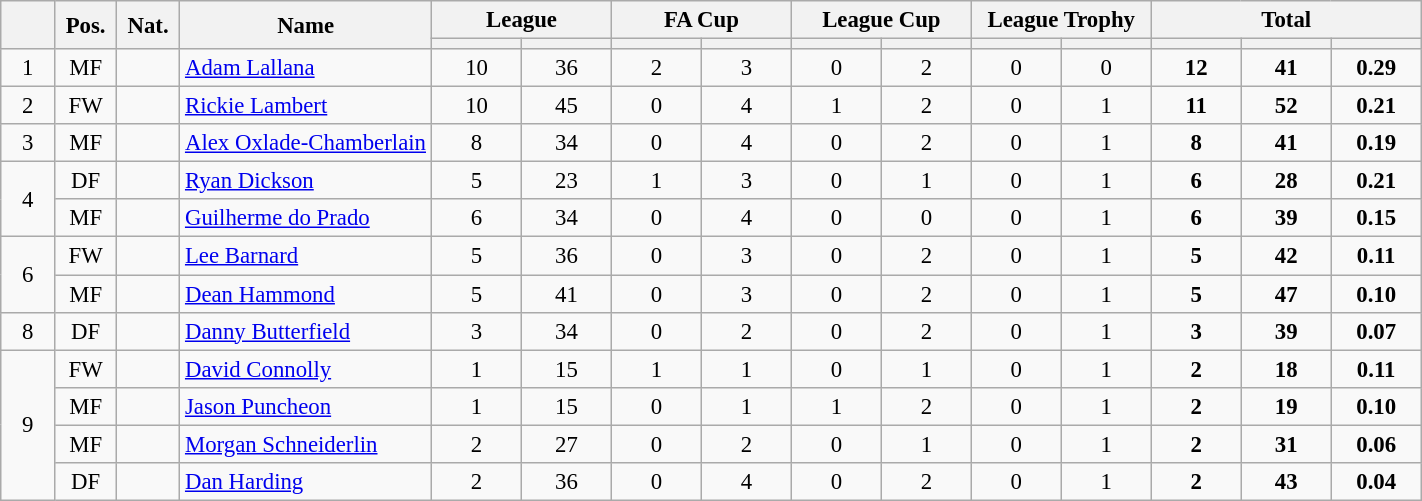<table class="wikitable" style="width:75%; font-size:95%;">
<tr>
<th style="width:3%;" rowspan="2"></th>
<th style="width:3%;" rowspan="2">Pos.</th>
<th style="width:3%;" rowspan="2">Nat.</th>
<th style="width:14%;" rowspan="2">Name</th>
<th style="width:10%;" colspan="2">League</th>
<th style="width:10%;" colspan="2">FA Cup</th>
<th style="width:10%;" colspan="2">League Cup</th>
<th style="width:10%;" colspan="2">League Trophy</th>
<th style="width:15%;" colspan="3">Total</th>
</tr>
<tr>
<th style="width:5%;"></th>
<th style="width:5%;"></th>
<th style="width:5%;"></th>
<th style="width:5%;"></th>
<th style="width:5%;"></th>
<th style="width:5%;"></th>
<th style="width:5%;"></th>
<th style="width:5%;"></th>
<th style="width:5%;"></th>
<th style="width:5%;"></th>
<th style="width:5%;"></th>
</tr>
<tr>
<td style="text-align:center;">1</td>
<td style="text-align:center;">MF</td>
<td style="text-align:center;"></td>
<td><a href='#'>Adam Lallana</a></td>
<td style="text-align:center;">10</td>
<td style="text-align:center;">36</td>
<td style="text-align:center;">2</td>
<td style="text-align:center;">3</td>
<td style="text-align:center;">0</td>
<td style="text-align:center;">2</td>
<td style="text-align:center;">0</td>
<td style="text-align:center;">0</td>
<td style="text-align:center;"><strong>12</strong></td>
<td style="text-align:center;"><strong>41</strong></td>
<td style="text-align:center;"><strong>0.29</strong></td>
</tr>
<tr>
<td style="text-align:center;">2</td>
<td style="text-align:center;">FW</td>
<td style="text-align:center;"></td>
<td><a href='#'>Rickie Lambert</a></td>
<td style="text-align:center;">10</td>
<td style="text-align:center;">45</td>
<td style="text-align:center;">0</td>
<td style="text-align:center;">4</td>
<td style="text-align:center;">1</td>
<td style="text-align:center;">2</td>
<td style="text-align:center;">0</td>
<td style="text-align:center;">1</td>
<td style="text-align:center;"><strong>11</strong></td>
<td style="text-align:center;"><strong>52</strong></td>
<td style="text-align:center;"><strong>0.21</strong></td>
</tr>
<tr>
<td style="text-align:center;">3</td>
<td style="text-align:center;">MF</td>
<td style="text-align:center;"></td>
<td><a href='#'>Alex Oxlade-Chamberlain</a></td>
<td style="text-align:center;">8</td>
<td style="text-align:center;">34</td>
<td style="text-align:center;">0</td>
<td style="text-align:center;">4</td>
<td style="text-align:center;">0</td>
<td style="text-align:center;">2</td>
<td style="text-align:center;">0</td>
<td style="text-align:center;">1</td>
<td style="text-align:center;"><strong>8</strong></td>
<td style="text-align:center;"><strong>41</strong></td>
<td style="text-align:center;"><strong>0.19</strong></td>
</tr>
<tr>
<td style="text-align:center;" rowspan="2">4</td>
<td style="text-align:center;">DF</td>
<td style="text-align:center;"></td>
<td><a href='#'>Ryan Dickson</a></td>
<td style="text-align:center;">5</td>
<td style="text-align:center;">23</td>
<td style="text-align:center;">1</td>
<td style="text-align:center;">3</td>
<td style="text-align:center;">0</td>
<td style="text-align:center;">1</td>
<td style="text-align:center;">0</td>
<td style="text-align:center;">1</td>
<td style="text-align:center;"><strong>6</strong></td>
<td style="text-align:center;"><strong>28</strong></td>
<td style="text-align:center;"><strong>0.21</strong></td>
</tr>
<tr>
<td style="text-align:center;">MF</td>
<td style="text-align:center;"></td>
<td><a href='#'>Guilherme do Prado</a></td>
<td style="text-align:center;">6</td>
<td style="text-align:center;">34</td>
<td style="text-align:center;">0</td>
<td style="text-align:center;">4</td>
<td style="text-align:center;">0</td>
<td style="text-align:center;">0</td>
<td style="text-align:center;">0</td>
<td style="text-align:center;">1</td>
<td style="text-align:center;"><strong>6</strong></td>
<td style="text-align:center;"><strong>39</strong></td>
<td style="text-align:center;"><strong>0.15</strong></td>
</tr>
<tr>
<td style="text-align:center;" rowspan="2">6</td>
<td style="text-align:center;">FW</td>
<td style="text-align:center;"></td>
<td><a href='#'>Lee Barnard</a></td>
<td style="text-align:center;">5</td>
<td style="text-align:center;">36</td>
<td style="text-align:center;">0</td>
<td style="text-align:center;">3</td>
<td style="text-align:center;">0</td>
<td style="text-align:center;">2</td>
<td style="text-align:center;">0</td>
<td style="text-align:center;">1</td>
<td style="text-align:center;"><strong>5</strong></td>
<td style="text-align:center;"><strong>42</strong></td>
<td style="text-align:center;"><strong>0.11</strong></td>
</tr>
<tr>
<td style="text-align:center;">MF</td>
<td style="text-align:center;"></td>
<td><a href='#'>Dean Hammond</a></td>
<td style="text-align:center;">5</td>
<td style="text-align:center;">41</td>
<td style="text-align:center;">0</td>
<td style="text-align:center;">3</td>
<td style="text-align:center;">0</td>
<td style="text-align:center;">2</td>
<td style="text-align:center;">0</td>
<td style="text-align:center;">1</td>
<td style="text-align:center;"><strong>5</strong></td>
<td style="text-align:center;"><strong>47</strong></td>
<td style="text-align:center;"><strong>0.10</strong></td>
</tr>
<tr>
<td style="text-align:center;">8</td>
<td style="text-align:center;">DF</td>
<td style="text-align:center;"></td>
<td><a href='#'>Danny Butterfield</a></td>
<td style="text-align:center;">3</td>
<td style="text-align:center;">34</td>
<td style="text-align:center;">0</td>
<td style="text-align:center;">2</td>
<td style="text-align:center;">0</td>
<td style="text-align:center;">2</td>
<td style="text-align:center;">0</td>
<td style="text-align:center;">1</td>
<td style="text-align:center;"><strong>3</strong></td>
<td style="text-align:center;"><strong>39</strong></td>
<td style="text-align:center;"><strong>0.07</strong></td>
</tr>
<tr>
<td style="text-align:center;" rowspan="4">9</td>
<td style="text-align:center;">FW</td>
<td style="text-align:center;"></td>
<td><a href='#'>David Connolly</a></td>
<td style="text-align:center;">1</td>
<td style="text-align:center;">15</td>
<td style="text-align:center;">1</td>
<td style="text-align:center;">1</td>
<td style="text-align:center;">0</td>
<td style="text-align:center;">1</td>
<td style="text-align:center;">0</td>
<td style="text-align:center;">1</td>
<td style="text-align:center;"><strong>2</strong></td>
<td style="text-align:center;"><strong>18</strong></td>
<td style="text-align:center;"><strong>0.11</strong></td>
</tr>
<tr>
<td style="text-align:center;">MF</td>
<td style="text-align:center;"></td>
<td><a href='#'>Jason Puncheon</a></td>
<td style="text-align:center;">1</td>
<td style="text-align:center;">15</td>
<td style="text-align:center;">0</td>
<td style="text-align:center;">1</td>
<td style="text-align:center;">1</td>
<td style="text-align:center;">2</td>
<td style="text-align:center;">0</td>
<td style="text-align:center;">1</td>
<td style="text-align:center;"><strong>2</strong></td>
<td style="text-align:center;"><strong>19</strong></td>
<td style="text-align:center;"><strong>0.10</strong></td>
</tr>
<tr>
<td style="text-align:center;">MF</td>
<td style="text-align:center;"></td>
<td><a href='#'>Morgan Schneiderlin</a></td>
<td style="text-align:center;">2</td>
<td style="text-align:center;">27</td>
<td style="text-align:center;">0</td>
<td style="text-align:center;">2</td>
<td style="text-align:center;">0</td>
<td style="text-align:center;">1</td>
<td style="text-align:center;">0</td>
<td style="text-align:center;">1</td>
<td style="text-align:center;"><strong>2</strong></td>
<td style="text-align:center;"><strong>31</strong></td>
<td style="text-align:center;"><strong>0.06</strong></td>
</tr>
<tr>
<td style="text-align:center;">DF</td>
<td style="text-align:center;"></td>
<td><a href='#'>Dan Harding</a></td>
<td style="text-align:center;">2</td>
<td style="text-align:center;">36</td>
<td style="text-align:center;">0</td>
<td style="text-align:center;">4</td>
<td style="text-align:center;">0</td>
<td style="text-align:center;">2</td>
<td style="text-align:center;">0</td>
<td style="text-align:center;">1</td>
<td style="text-align:center;"><strong>2</strong></td>
<td style="text-align:center;"><strong>43</strong></td>
<td style="text-align:center;"><strong>0.04</strong></td>
</tr>
</table>
